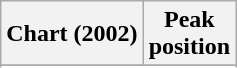<table class="wikitable sortable plainrowheaders" style="text-align:center">
<tr>
<th scope="col">Chart (2002)</th>
<th scope="col">Peak<br>position</th>
</tr>
<tr>
</tr>
<tr>
</tr>
<tr>
</tr>
</table>
